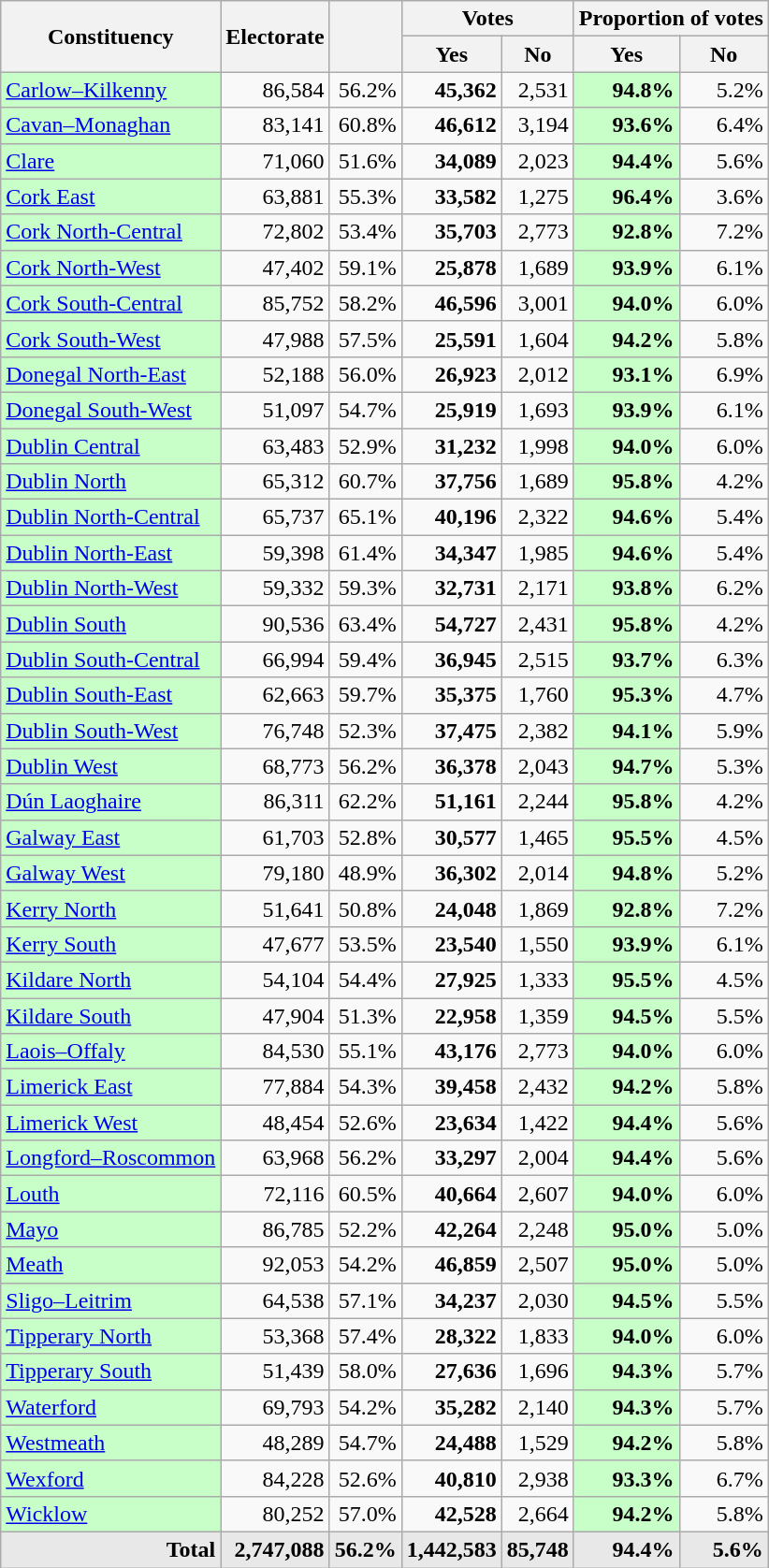<table class="wikitable sortable" style="text-align: right;">
<tr>
<th rowspan=2>Constituency</th>
<th rowspan=2>Electorate<br></th>
<th rowspan=2></th>
<th colspan=2>Votes</th>
<th colspan=2>Proportion of votes</th>
</tr>
<tr>
<th>Yes</th>
<th>No</th>
<th>Yes</th>
<th>No</th>
</tr>
<tr>
<td style="background:#c8ffc8; text-align: left;"><a href='#'>Carlow–Kilkenny</a></td>
<td>86,584</td>
<td>56.2%</td>
<td><strong>45,362</strong></td>
<td>2,531</td>
<td style="background:#c8ffc8;"><strong>94.8%</strong></td>
<td>5.2%</td>
</tr>
<tr>
<td style="background:#c8ffc8; text-align: left;"><a href='#'>Cavan–Monaghan</a></td>
<td>83,141</td>
<td>60.8%</td>
<td><strong>46,612</strong></td>
<td>3,194</td>
<td style="background:#c8ffc8;"><strong>93.6%</strong></td>
<td>6.4%</td>
</tr>
<tr>
<td style="background:#c8ffc8; text-align: left;"><a href='#'>Clare</a></td>
<td>71,060</td>
<td>51.6%</td>
<td><strong>34,089</strong></td>
<td>2,023</td>
<td style="background:#c8ffc8;"><strong>94.4%</strong></td>
<td>5.6%</td>
</tr>
<tr>
<td style="background:#c8ffc8; text-align: left;"><a href='#'>Cork East</a></td>
<td>63,881</td>
<td>55.3%</td>
<td><strong>33,582</strong></td>
<td>1,275</td>
<td style="background:#c8ffc8;"><strong>96.4%</strong></td>
<td>3.6%</td>
</tr>
<tr>
<td style="background:#c8ffc8; text-align: left;"><a href='#'>Cork North-Central</a></td>
<td>72,802</td>
<td>53.4%</td>
<td><strong>35,703</strong></td>
<td>2,773</td>
<td style="background:#c8ffc8;"><strong>92.8%</strong></td>
<td>7.2%</td>
</tr>
<tr>
<td style="background:#c8ffc8; text-align: left;"><a href='#'>Cork North-West</a></td>
<td>47,402</td>
<td>59.1%</td>
<td><strong>25,878</strong></td>
<td>1,689</td>
<td style="background:#c8ffc8;"><strong>93.9%</strong></td>
<td>6.1%</td>
</tr>
<tr>
<td style="background:#c8ffc8; text-align: left;"><a href='#'>Cork South-Central</a></td>
<td>85,752</td>
<td>58.2%</td>
<td><strong>46,596</strong></td>
<td>3,001</td>
<td style="background:#c8ffc8;"><strong>94.0%</strong></td>
<td>6.0%</td>
</tr>
<tr>
<td style="background:#c8ffc8; text-align: left;"><a href='#'>Cork South-West</a></td>
<td>47,988</td>
<td>57.5%</td>
<td><strong>25,591</strong></td>
<td>1,604</td>
<td style="background:#c8ffc8;"><strong>94.2%</strong></td>
<td>5.8%</td>
</tr>
<tr>
<td style="background:#c8ffc8; text-align: left;"><a href='#'>Donegal North-East</a></td>
<td>52,188</td>
<td>56.0%</td>
<td><strong>26,923</strong></td>
<td>2,012</td>
<td style="background:#c8ffc8;"><strong>93.1%</strong></td>
<td>6.9%</td>
</tr>
<tr>
<td style="background:#c8ffc8; text-align: left;"><a href='#'>Donegal South-West</a></td>
<td>51,097</td>
<td>54.7%</td>
<td><strong>25,919</strong></td>
<td>1,693</td>
<td style="background:#c8ffc8;"><strong>93.9%</strong></td>
<td>6.1%</td>
</tr>
<tr>
<td style="background:#c8ffc8; text-align: left;"><a href='#'>Dublin Central</a></td>
<td>63,483</td>
<td>52.9%</td>
<td><strong>31,232</strong></td>
<td>1,998</td>
<td style="background:#c8ffc8;"><strong>94.0%</strong></td>
<td>6.0%</td>
</tr>
<tr>
<td style="background:#c8ffc8; text-align: left;"><a href='#'>Dublin North</a></td>
<td>65,312</td>
<td>60.7%</td>
<td><strong>37,756</strong></td>
<td>1,689</td>
<td style="background:#c8ffc8;"><strong>95.8%</strong></td>
<td>4.2%</td>
</tr>
<tr>
<td style="background:#c8ffc8; text-align: left;"><a href='#'>Dublin North-Central</a></td>
<td>65,737</td>
<td>65.1%</td>
<td><strong>40,196</strong></td>
<td>2,322</td>
<td style="background:#c8ffc8;"><strong>94.6%</strong></td>
<td>5.4%</td>
</tr>
<tr>
<td style="background:#c8ffc8; text-align: left;"><a href='#'>Dublin North-East</a></td>
<td>59,398</td>
<td>61.4%</td>
<td><strong>34,347</strong></td>
<td>1,985</td>
<td style="background:#c8ffc8;"><strong>94.6%</strong></td>
<td>5.4%</td>
</tr>
<tr>
<td style="background:#c8ffc8; text-align: left;"><a href='#'>Dublin North-West</a></td>
<td>59,332</td>
<td>59.3%</td>
<td><strong>32,731</strong></td>
<td>2,171</td>
<td style="background:#c8ffc8;"><strong>93.8%</strong></td>
<td>6.2%</td>
</tr>
<tr>
<td style="background:#c8ffc8; text-align: left;"><a href='#'>Dublin South</a></td>
<td>90,536</td>
<td>63.4%</td>
<td><strong>54,727</strong></td>
<td>2,431</td>
<td style="background:#c8ffc8;"><strong>95.8%</strong></td>
<td>4.2%</td>
</tr>
<tr>
<td style="background:#c8ffc8; text-align: left;"><a href='#'>Dublin South-Central</a></td>
<td>66,994</td>
<td>59.4%</td>
<td><strong>36,945</strong></td>
<td>2,515</td>
<td style="background:#c8ffc8;"><strong>93.7%</strong></td>
<td>6.3%</td>
</tr>
<tr>
<td style="background:#c8ffc8; text-align: left;"><a href='#'>Dublin South-East</a></td>
<td>62,663</td>
<td>59.7%</td>
<td><strong>35,375</strong></td>
<td>1,760</td>
<td style="background:#c8ffc8;"><strong>95.3%</strong></td>
<td>4.7%</td>
</tr>
<tr>
<td style="background:#c8ffc8; text-align: left;"><a href='#'>Dublin South-West</a></td>
<td>76,748</td>
<td>52.3%</td>
<td><strong>37,475</strong></td>
<td>2,382</td>
<td style="background:#c8ffc8;"><strong>94.1%</strong></td>
<td>5.9%</td>
</tr>
<tr>
<td style="background:#c8ffc8; text-align: left;"><a href='#'>Dublin West</a></td>
<td>68,773</td>
<td>56.2%</td>
<td><strong>36,378</strong></td>
<td>2,043</td>
<td style="background:#c8ffc8;"><strong>94.7%</strong></td>
<td>5.3%</td>
</tr>
<tr>
<td style="background:#c8ffc8; text-align: left;"><a href='#'>Dún Laoghaire</a></td>
<td>86,311</td>
<td>62.2%</td>
<td><strong>51,161</strong></td>
<td>2,244</td>
<td style="background:#c8ffc8;"><strong>95.8%</strong></td>
<td>4.2%</td>
</tr>
<tr>
<td style="background:#c8ffc8; text-align: left;"><a href='#'>Galway East</a></td>
<td>61,703</td>
<td>52.8%</td>
<td><strong>30,577</strong></td>
<td>1,465</td>
<td style="background:#c8ffc8;"><strong>95.5%</strong></td>
<td>4.5%</td>
</tr>
<tr>
<td style="background:#c8ffc8; text-align: left;"><a href='#'>Galway West</a></td>
<td>79,180</td>
<td>48.9%</td>
<td><strong>36,302</strong></td>
<td>2,014</td>
<td style="background:#c8ffc8;"><strong>94.8%</strong></td>
<td>5.2%</td>
</tr>
<tr>
<td style="background:#c8ffc8; text-align: left;"><a href='#'>Kerry North</a></td>
<td>51,641</td>
<td>50.8%</td>
<td><strong>24,048</strong></td>
<td>1,869</td>
<td style="background:#c8ffc8;"><strong>92.8%</strong></td>
<td>7.2%</td>
</tr>
<tr>
<td style="background:#c8ffc8; text-align: left;"><a href='#'>Kerry South</a></td>
<td>47,677</td>
<td>53.5%</td>
<td><strong>23,540</strong></td>
<td>1,550</td>
<td style="background:#c8ffc8;"><strong>93.9%</strong></td>
<td>6.1%</td>
</tr>
<tr>
<td style="background:#c8ffc8; text-align: left;"><a href='#'>Kildare North</a></td>
<td>54,104</td>
<td>54.4%</td>
<td><strong>27,925</strong></td>
<td>1,333</td>
<td style="background:#c8ffc8;"><strong>95.5%</strong></td>
<td>4.5%</td>
</tr>
<tr>
<td style="background:#c8ffc8; text-align: left;"><a href='#'>Kildare South</a></td>
<td>47,904</td>
<td>51.3%</td>
<td><strong>22,958</strong></td>
<td>1,359</td>
<td style="background:#c8ffc8;"><strong>94.5%</strong></td>
<td>5.5%</td>
</tr>
<tr>
<td style="background:#c8ffc8; text-align: left;"><a href='#'>Laois–Offaly</a></td>
<td>84,530</td>
<td>55.1%</td>
<td><strong>43,176</strong></td>
<td>2,773</td>
<td style="background:#c8ffc8;"><strong>94.0%</strong></td>
<td>6.0%</td>
</tr>
<tr>
<td style="background:#c8ffc8; text-align: left;"><a href='#'>Limerick East</a></td>
<td>77,884</td>
<td>54.3%</td>
<td><strong>39,458</strong></td>
<td>2,432</td>
<td style="background:#c8ffc8;"><strong>94.2%</strong></td>
<td>5.8%</td>
</tr>
<tr>
<td style="background:#c8ffc8; text-align: left;"><a href='#'>Limerick West</a></td>
<td>48,454</td>
<td>52.6%</td>
<td><strong>23,634</strong></td>
<td>1,422</td>
<td style="background:#c8ffc8;"><strong>94.4%</strong></td>
<td>5.6%</td>
</tr>
<tr>
<td style="background:#c8ffc8; text-align: left;"><a href='#'>Longford–Roscommon</a></td>
<td>63,968</td>
<td>56.2%</td>
<td><strong>33,297</strong></td>
<td>2,004</td>
<td style="background:#c8ffc8;"><strong>94.4%</strong></td>
<td>5.6%</td>
</tr>
<tr>
<td style="background:#c8ffc8; text-align: left;"><a href='#'>Louth</a></td>
<td>72,116</td>
<td>60.5%</td>
<td><strong>40,664</strong></td>
<td>2,607</td>
<td style="background:#c8ffc8;"><strong>94.0%</strong></td>
<td>6.0%</td>
</tr>
<tr>
<td style="background:#c8ffc8; text-align: left;"><a href='#'>Mayo</a></td>
<td>86,785</td>
<td>52.2%</td>
<td><strong>42,264</strong></td>
<td>2,248</td>
<td style="background:#c8ffc8;"><strong>95.0%</strong></td>
<td>5.0%</td>
</tr>
<tr>
<td style="background:#c8ffc8; text-align: left;"><a href='#'>Meath</a></td>
<td>92,053</td>
<td>54.2%</td>
<td><strong>46,859</strong></td>
<td>2,507</td>
<td style="background:#c8ffc8;"><strong>95.0%</strong></td>
<td>5.0%</td>
</tr>
<tr>
<td style="background:#c8ffc8; text-align: left;"><a href='#'>Sligo–Leitrim</a></td>
<td>64,538</td>
<td>57.1%</td>
<td><strong>34,237</strong></td>
<td>2,030</td>
<td style="background:#c8ffc8;"><strong>94.5%</strong></td>
<td>5.5%</td>
</tr>
<tr>
<td style="background:#c8ffc8; text-align: left;"><a href='#'>Tipperary North</a></td>
<td>53,368</td>
<td>57.4%</td>
<td><strong>28,322</strong></td>
<td>1,833</td>
<td style="background:#c8ffc8;"><strong>94.0%</strong></td>
<td>6.0%</td>
</tr>
<tr>
<td style="background:#c8ffc8; text-align: left;"><a href='#'>Tipperary South</a></td>
<td>51,439</td>
<td>58.0%</td>
<td><strong>27,636</strong></td>
<td>1,696</td>
<td style="background:#c8ffc8;"><strong>94.3%</strong></td>
<td>5.7%</td>
</tr>
<tr>
<td style="background:#c8ffc8; text-align: left;"><a href='#'>Waterford</a></td>
<td>69,793</td>
<td>54.2%</td>
<td><strong>35,282</strong></td>
<td>2,140</td>
<td style="background:#c8ffc8;"><strong>94.3%</strong></td>
<td>5.7%</td>
</tr>
<tr>
<td style="background:#c8ffc8; text-align: left;"><a href='#'>Westmeath</a></td>
<td>48,289</td>
<td>54.7%</td>
<td><strong>24,488</strong></td>
<td>1,529</td>
<td style="background:#c8ffc8;"><strong>94.2%</strong></td>
<td>5.8%</td>
</tr>
<tr>
<td style="background:#c8ffc8; text-align: left;"><a href='#'>Wexford</a></td>
<td>84,228</td>
<td>52.6%</td>
<td><strong>40,810</strong></td>
<td>2,938</td>
<td style="background:#c8ffc8;"><strong>93.3%</strong></td>
<td>6.7%</td>
</tr>
<tr>
<td style="background:#c8ffc8; text-align: left;"><a href='#'>Wicklow</a></td>
<td>80,252</td>
<td>57.0%</td>
<td><strong>42,528</strong></td>
<td>2,664</td>
<td style="background:#c8ffc8;"><strong>94.2%</strong></td>
<td>5.8%</td>
</tr>
<tr class="sortbottom" style="font-weight:bold; background:rgb(232,232,232);">
<td>Total</td>
<td>2,747,088</td>
<td>56.2%</td>
<td>1,442,583</td>
<td>85,748</td>
<td>94.4%</td>
<td>5.6%</td>
</tr>
</table>
